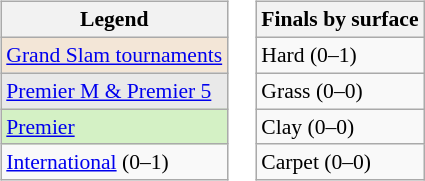<table>
<tr valign=top>
<td><br><table class=wikitable style=font-size:90%>
<tr>
<th>Legend</th>
</tr>
<tr>
<td bgcolor=f3e6d7><a href='#'>Grand Slam tournaments</a></td>
</tr>
<tr>
<td bgcolor=e9e9e9><a href='#'>Premier M & Premier 5</a></td>
</tr>
<tr>
<td bgcolor=d4f1c5><a href='#'>Premier</a></td>
</tr>
<tr>
<td><a href='#'>International</a> (0–1)</td>
</tr>
</table>
</td>
<td><br><table class=wikitable style=font-size:90%>
<tr>
<th>Finals by surface</th>
</tr>
<tr>
<td>Hard (0–1)</td>
</tr>
<tr>
<td>Grass (0–0)</td>
</tr>
<tr>
<td>Clay (0–0)</td>
</tr>
<tr>
<td>Carpet (0–0)</td>
</tr>
</table>
</td>
</tr>
</table>
